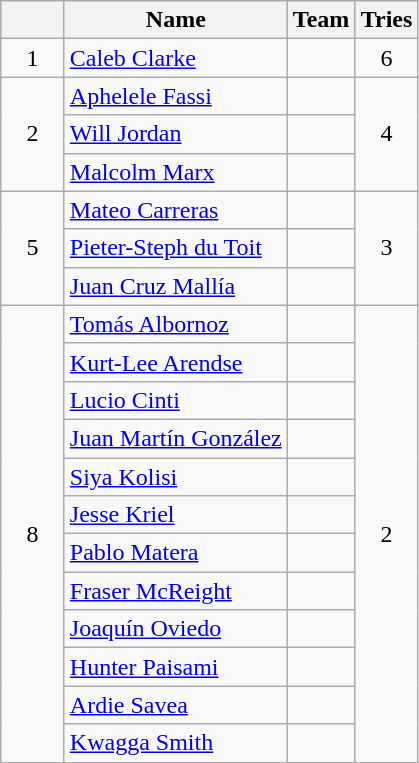<table class="wikitable" style="text-align:center">
<tr>
<th align=center width="35"></th>
<th>Name</th>
<th>Team</th>
<th align=center width="35">Tries</th>
</tr>
<tr>
<td>1</td>
<td align="left"><a href='#'>Caleb Clarke</a></td>
<td align="left"></td>
<td>6</td>
</tr>
<tr>
<td rowspan="3">2</td>
<td align="left"><a href='#'>Aphelele Fassi</a></td>
<td align="left"></td>
<td rowspan="3">4</td>
</tr>
<tr>
<td align="left"><a href='#'>Will Jordan</a></td>
<td align="left"></td>
</tr>
<tr>
<td align="left"><a href='#'>Malcolm Marx</a></td>
<td align="left"></td>
</tr>
<tr>
<td rowspan="3">5</td>
<td align="left"><a href='#'>Mateo Carreras</a></td>
<td align="left"></td>
<td rowspan="3">3</td>
</tr>
<tr>
<td align="left"><a href='#'>Pieter-Steph du Toit</a></td>
<td align="left"></td>
</tr>
<tr>
<td align="left"><a href='#'>Juan Cruz Mallía</a></td>
<td align="left"></td>
</tr>
<tr>
<td rowspan="12">8</td>
<td align="left"><a href='#'>Tomás Albornoz</a></td>
<td align="left"></td>
<td rowspan="12">2</td>
</tr>
<tr>
<td align="left"><a href='#'>Kurt-Lee Arendse</a></td>
<td align="left"></td>
</tr>
<tr>
<td align="left"><a href='#'>Lucio Cinti</a></td>
<td align="left"></td>
</tr>
<tr>
<td align="left"><a href='#'>Juan Martín González</a></td>
<td align="left"></td>
</tr>
<tr>
<td align="left"><a href='#'>Siya Kolisi</a></td>
<td align="left"></td>
</tr>
<tr>
<td align="left"><a href='#'>Jesse Kriel</a></td>
<td align="left"></td>
</tr>
<tr>
<td align="left"><a href='#'>Pablo Matera</a></td>
<td align="left"></td>
</tr>
<tr>
<td align="left"><a href='#'>Fraser McReight</a></td>
<td align="left"></td>
</tr>
<tr>
<td align="left"><a href='#'>Joaquín Oviedo</a></td>
<td align="left"></td>
</tr>
<tr>
<td align="left"><a href='#'>Hunter Paisami</a></td>
<td align="left"></td>
</tr>
<tr>
<td align="left"><a href='#'>Ardie Savea</a></td>
<td align="left"></td>
</tr>
<tr>
<td align="left"><a href='#'>Kwagga Smith</a></td>
<td align="left"></td>
</tr>
</table>
